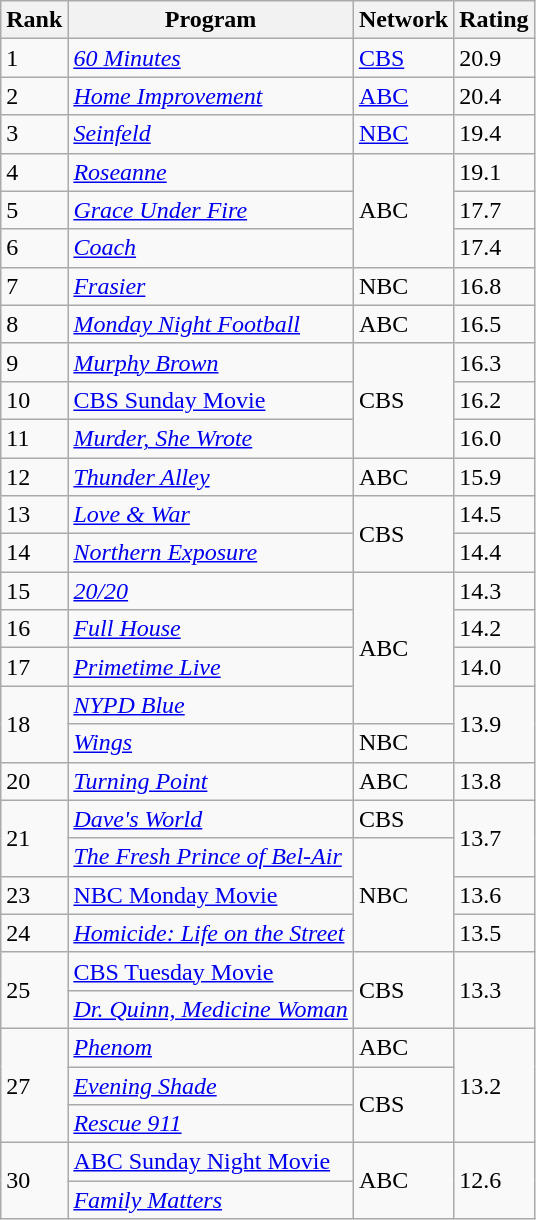<table class="wikitable">
<tr>
<th>Rank</th>
<th>Program</th>
<th>Network</th>
<th>Rating</th>
</tr>
<tr>
<td>1</td>
<td><em><a href='#'>60 Minutes</a></em></td>
<td><a href='#'>CBS</a></td>
<td>20.9</td>
</tr>
<tr>
<td>2</td>
<td><em><a href='#'>Home Improvement</a></em></td>
<td><a href='#'>ABC</a></td>
<td>20.4</td>
</tr>
<tr>
<td>3</td>
<td><em><a href='#'>Seinfeld </a></em></td>
<td><a href='#'>NBC</a></td>
<td>19.4</td>
</tr>
<tr>
<td>4</td>
<td><em><a href='#'>Roseanne</a></em></td>
<td rowspan="3">ABC</td>
<td>19.1</td>
</tr>
<tr>
<td>5</td>
<td><em><a href='#'>Grace Under Fire</a></em></td>
<td>17.7</td>
</tr>
<tr>
<td>6</td>
<td><em><a href='#'>Coach</a></em></td>
<td>17.4</td>
</tr>
<tr>
<td>7</td>
<td><em><a href='#'>Frasier</a></em></td>
<td>NBC</td>
<td>16.8</td>
</tr>
<tr>
<td>8</td>
<td><em><a href='#'>Monday Night Football</a></em></td>
<td>ABC</td>
<td>16.5</td>
</tr>
<tr>
<td>9</td>
<td><em><a href='#'>Murphy Brown</a></em></td>
<td rowspan="3">CBS</td>
<td>16.3</td>
</tr>
<tr>
<td>10</td>
<td><a href='#'>CBS Sunday Movie</a></td>
<td>16.2</td>
</tr>
<tr>
<td>11</td>
<td><em><a href='#'>Murder, She Wrote</a></em></td>
<td>16.0</td>
</tr>
<tr>
<td>12</td>
<td><em><a href='#'>Thunder Alley</a></em></td>
<td>ABC</td>
<td>15.9</td>
</tr>
<tr>
<td>13</td>
<td><em><a href='#'>Love & War</a></em></td>
<td rowspan="2">CBS</td>
<td>14.5</td>
</tr>
<tr>
<td>14</td>
<td><em><a href='#'>Northern Exposure</a></em></td>
<td>14.4</td>
</tr>
<tr>
<td>15</td>
<td><em><a href='#'>20/20</a></em></td>
<td rowspan="4">ABC</td>
<td>14.3</td>
</tr>
<tr>
<td>16</td>
<td><em><a href='#'>Full House</a></em></td>
<td>14.2</td>
</tr>
<tr>
<td>17</td>
<td><em><a href='#'>Primetime Live</a></em></td>
<td>14.0</td>
</tr>
<tr>
<td rowspan="2">18</td>
<td><em><a href='#'>NYPD Blue</a></em></td>
<td rowspan="2">13.9</td>
</tr>
<tr>
<td><em><a href='#'>Wings</a></em></td>
<td>NBC</td>
</tr>
<tr>
<td>20</td>
<td><em><a href='#'>Turning Point</a></em></td>
<td>ABC</td>
<td>13.8</td>
</tr>
<tr>
<td rowspan="2">21</td>
<td><em><a href='#'>Dave's World</a></em></td>
<td>CBS</td>
<td rowspan="2">13.7</td>
</tr>
<tr>
<td><em><a href='#'>The Fresh Prince of Bel-Air</a></em></td>
<td rowspan="3">NBC</td>
</tr>
<tr>
<td>23</td>
<td><a href='#'>NBC Monday Movie</a></td>
<td>13.6</td>
</tr>
<tr>
<td>24</td>
<td><em><a href='#'>Homicide: Life on the Street</a></em></td>
<td>13.5</td>
</tr>
<tr>
<td rowspan="2">25</td>
<td><a href='#'>CBS Tuesday Movie</a></td>
<td rowspan="2">CBS</td>
<td rowspan="2">13.3</td>
</tr>
<tr>
<td><em><a href='#'>Dr. Quinn, Medicine Woman</a></em></td>
</tr>
<tr>
<td rowspan="3">27</td>
<td><em><a href='#'>Phenom</a></em></td>
<td>ABC</td>
<td rowspan="3">13.2</td>
</tr>
<tr>
<td><em><a href='#'>Evening Shade</a></em></td>
<td rowspan="2">CBS</td>
</tr>
<tr>
<td><em><a href='#'>Rescue 911</a></em></td>
</tr>
<tr>
<td rowspan="2">30</td>
<td><a href='#'>ABC Sunday Night Movie</a></td>
<td rowspan="2">ABC</td>
<td rowspan="2">12.6</td>
</tr>
<tr>
<td><em><a href='#'>Family Matters</a></em></td>
</tr>
</table>
